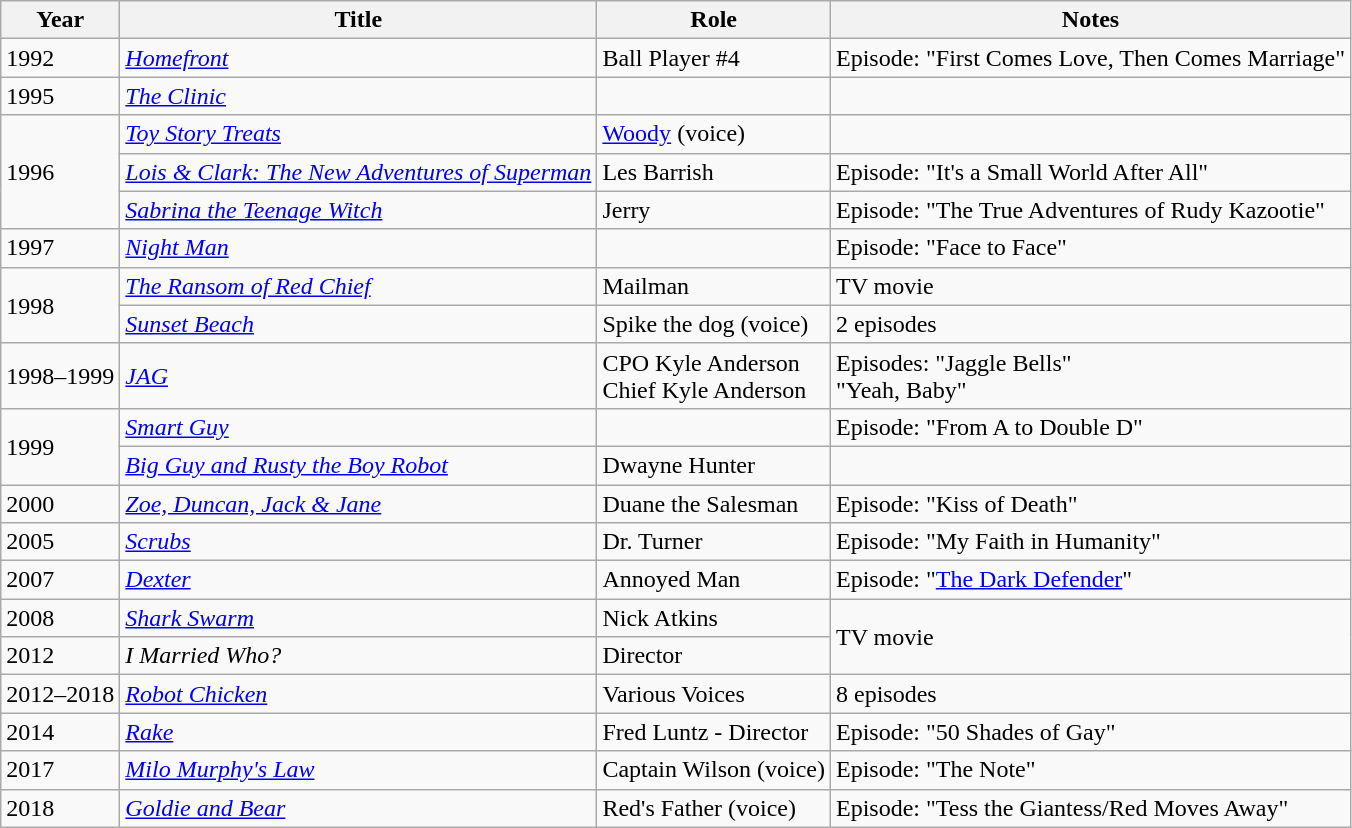<table class="wikitable sortable">
<tr>
<th>Year</th>
<th>Title</th>
<th>Role</th>
<th>Notes</th>
</tr>
<tr>
<td>1992</td>
<td><em><a href='#'>Homefront</a></em></td>
<td>Ball Player #4</td>
<td>Episode: "First Comes Love, Then Comes Marriage"</td>
</tr>
<tr>
<td>1995</td>
<td><em><a href='#'>The Clinic</a></em></td>
<td></td>
<td></td>
</tr>
<tr>
<td rowspan="3">1996</td>
<td><em><a href='#'>Toy Story Treats</a></em></td>
<td><a href='#'>Woody</a> (voice)</td>
<td></td>
</tr>
<tr>
<td><em><a href='#'>Lois & Clark: The New Adventures of Superman</a></em></td>
<td>Les Barrish</td>
<td>Episode: "It's a Small World After All"</td>
</tr>
<tr>
<td><em><a href='#'>Sabrina the Teenage Witch</a></em></td>
<td>Jerry</td>
<td>Episode: "The True Adventures of Rudy Kazootie"</td>
</tr>
<tr>
<td>1997</td>
<td><em><a href='#'>Night Man</a></em></td>
<td></td>
<td>Episode: "Face to Face"</td>
</tr>
<tr>
<td rowspan="2">1998</td>
<td><em><a href='#'>The Ransom of Red Chief</a></em></td>
<td>Mailman</td>
<td>TV movie</td>
</tr>
<tr>
<td><em><a href='#'>Sunset Beach</a></em></td>
<td>Spike the dog (voice)</td>
<td>2 episodes</td>
</tr>
<tr>
<td>1998–1999</td>
<td><em><a href='#'>JAG</a></em></td>
<td>CPO Kyle Anderson<br>Chief Kyle Anderson</td>
<td>Episodes: "Jaggle Bells"<br>"Yeah, Baby"</td>
</tr>
<tr>
<td rowspan="2">1999</td>
<td><em><a href='#'>Smart Guy</a></em></td>
<td></td>
<td>Episode: "From A to Double D"</td>
</tr>
<tr>
<td><em><a href='#'>Big Guy and Rusty the Boy Robot</a></em></td>
<td>Dwayne Hunter</td>
<td></td>
</tr>
<tr>
<td>2000</td>
<td><em><a href='#'>Zoe, Duncan, Jack & Jane</a></em></td>
<td>Duane the Salesman</td>
<td>Episode: "Kiss of Death"</td>
</tr>
<tr>
<td>2005</td>
<td><em><a href='#'>Scrubs</a></em></td>
<td>Dr. Turner</td>
<td>Episode: "My Faith in Humanity"</td>
</tr>
<tr>
<td>2007</td>
<td><em><a href='#'>Dexter</a></em></td>
<td>Annoyed Man</td>
<td>Episode: "<a href='#'>The Dark Defender</a>"</td>
</tr>
<tr>
<td>2008</td>
<td><em><a href='#'>Shark Swarm</a></em></td>
<td>Nick Atkins</td>
<td rowspan="2">TV movie</td>
</tr>
<tr>
<td>2012</td>
<td><em>I Married Who?</em></td>
<td>Director</td>
</tr>
<tr>
<td>2012–2018</td>
<td><em><a href='#'>Robot Chicken</a></em></td>
<td>Various Voices</td>
<td>8 episodes</td>
</tr>
<tr>
<td>2014</td>
<td><em><a href='#'>Rake</a></em></td>
<td>Fred Luntz - Director</td>
<td>Episode: "50 Shades of Gay"</td>
</tr>
<tr>
<td>2017</td>
<td><em><a href='#'>Milo Murphy's Law</a></em></td>
<td>Captain Wilson (voice)</td>
<td>Episode: "The Note"</td>
</tr>
<tr>
<td>2018</td>
<td><em><a href='#'>Goldie and Bear</a></em></td>
<td>Red's Father (voice)</td>
<td>Episode: "Tess the Giantess/Red Moves Away"</td>
</tr>
</table>
